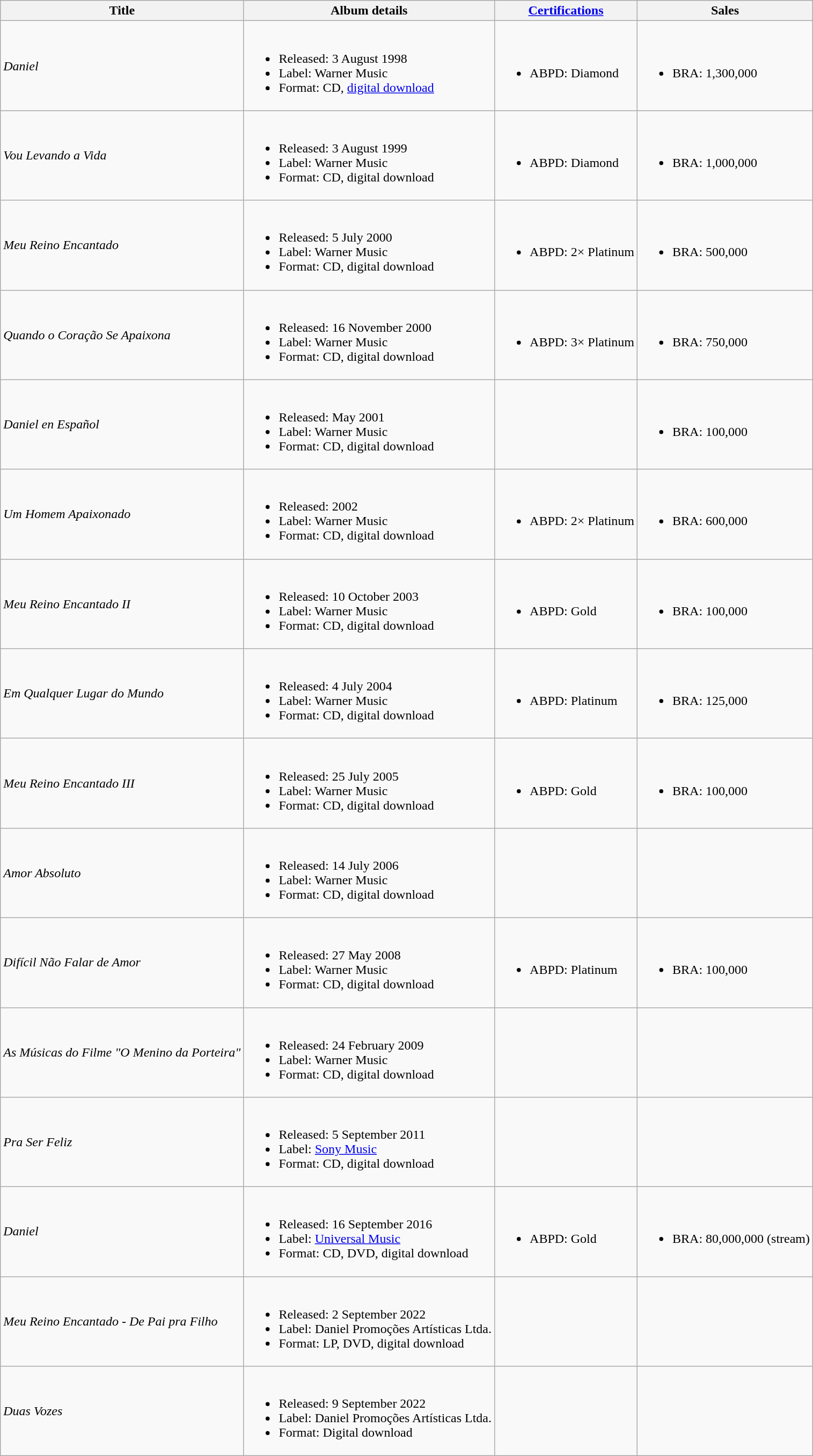<table class="wikitable">
<tr>
<th>Title</th>
<th>Album details</th>
<th><a href='#'>Certifications</a></th>
<th>Sales</th>
</tr>
<tr>
<td><em>Daniel</em></td>
<td><br><ul><li>Released: 3 August 1998</li><li>Label: Warner Music</li><li>Format: CD, <a href='#'>digital download</a></li></ul></td>
<td><br><ul><li>ABPD: Diamond</li></ul></td>
<td><br><ul><li>BRA: 1,300,000</li></ul></td>
</tr>
<tr>
<td><em>Vou Levando a Vida</em></td>
<td><br><ul><li>Released: 3 August 1999</li><li>Label: Warner Music</li><li>Format: CD, digital download</li></ul></td>
<td><br><ul><li>ABPD: Diamond</li></ul></td>
<td><br><ul><li>BRA: 1,000,000</li></ul></td>
</tr>
<tr>
<td><em>Meu Reino Encantado</em></td>
<td><br><ul><li>Released: 5 July 2000</li><li>Label: Warner Music</li><li>Format: CD, digital download</li></ul></td>
<td><br><ul><li>ABPD: 2× Platinum</li></ul></td>
<td><br><ul><li>BRA: 500,000</li></ul></td>
</tr>
<tr>
<td><em>Quando o Coração Se Apaixona</em></td>
<td><br><ul><li>Released: 16 November 2000</li><li>Label: Warner Music</li><li>Format: CD, digital download</li></ul></td>
<td><br><ul><li>ABPD: 3× Platinum</li></ul></td>
<td><br><ul><li>BRA: 750,000</li></ul></td>
</tr>
<tr>
<td><em>Daniel en Español</em></td>
<td><br><ul><li>Released: May 2001</li><li>Label: Warner Music</li><li>Format: CD, digital download</li></ul></td>
<td></td>
<td><br><ul><li>BRA: 100,000</li></ul></td>
</tr>
<tr>
<td><em>Um Homem Apaixonado</em></td>
<td><br><ul><li>Released: 2002</li><li>Label: Warner Music</li><li>Format: CD, digital download</li></ul></td>
<td><br><ul><li>ABPD: 2× Platinum</li></ul></td>
<td><br><ul><li>BRA: 600,000</li></ul></td>
</tr>
<tr>
<td><em>Meu Reino Encantado II</em></td>
<td><br><ul><li>Released: 10 October 2003</li><li>Label: Warner Music</li><li>Format: CD, digital download</li></ul></td>
<td><br><ul><li>ABPD: Gold</li></ul></td>
<td><br><ul><li>BRA: 100,000</li></ul></td>
</tr>
<tr>
<td><em>Em Qualquer Lugar do Mundo</em></td>
<td><br><ul><li>Released: 4 July 2004</li><li>Label: Warner Music</li><li>Format: CD, digital download</li></ul></td>
<td><br><ul><li>ABPD: Platinum</li></ul></td>
<td><br><ul><li>BRA: 125,000</li></ul></td>
</tr>
<tr>
<td><em>Meu Reino Encantado III</em></td>
<td><br><ul><li>Released: 25 July 2005</li><li>Label: Warner Music</li><li>Format: CD, digital download</li></ul></td>
<td><br><ul><li>ABPD: Gold</li></ul></td>
<td><br><ul><li>BRA: 100,000</li></ul></td>
</tr>
<tr>
<td><em>Amor Absoluto</em></td>
<td><br><ul><li>Released: 14 July 2006</li><li>Label: Warner Music</li><li>Format: CD, digital download</li></ul></td>
<td></td>
<td></td>
</tr>
<tr>
<td><em>Difícil Não Falar de Amor</em></td>
<td><br><ul><li>Released: 27 May 2008</li><li>Label: Warner Music</li><li>Format: CD, digital download</li></ul></td>
<td><br><ul><li>ABPD: Platinum</li></ul></td>
<td><br><ul><li>BRA: 100,000</li></ul></td>
</tr>
<tr>
<td><em>As Músicas do Filme "O Menino da Porteira"</em></td>
<td><br><ul><li>Released: 24 February 2009</li><li>Label: Warner Music</li><li>Format: CD, digital download</li></ul></td>
<td></td>
<td></td>
</tr>
<tr>
<td><em>Pra Ser Feliz</em></td>
<td><br><ul><li>Released: 5 September 2011</li><li>Label: <a href='#'>Sony Music</a></li><li>Format: CD, digital download</li></ul></td>
<td></td>
<td></td>
</tr>
<tr>
<td><em>Daniel</em></td>
<td><br><ul><li>Released: 16 September 2016</li><li>Label: <a href='#'>Universal Music</a></li><li>Format: CD, DVD, digital download</li></ul></td>
<td><br><ul><li>ABPD: Gold</li></ul></td>
<td><br><ul><li>BRA: 80,000,000 (stream)</li></ul></td>
</tr>
<tr>
<td><em>Meu Reino Encantado - De Pai pra Filho</em></td>
<td><br><ul><li>Released: 2 September 2022</li><li>Label: Daniel Promoções Artísticas Ltda.</li><li>Format: LP, DVD, digital download</li></ul></td>
<td></td>
<td></td>
</tr>
<tr>
<td><em>Duas Vozes</em></td>
<td><br><ul><li>Released: 9 September 2022</li><li>Label: Daniel Promoções Artísticas Ltda.</li><li>Format: Digital download</li></ul></td>
<td></td>
<td></td>
</tr>
</table>
